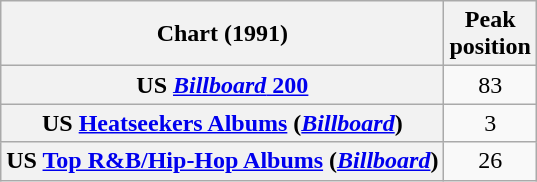<table class="wikitable sortable plainrowheaders" style="text-align:center">
<tr>
<th scope="col">Chart (1991)</th>
<th scope="col">Peak<br>position</th>
</tr>
<tr>
<th scope="row">US <a href='#'><em>Billboard</em> 200</a></th>
<td>83</td>
</tr>
<tr>
<th scope="row">US <a href='#'>Heatseekers Albums</a> (<em><a href='#'>Billboard</a></em>)</th>
<td>3</td>
</tr>
<tr>
<th scope="row">US <a href='#'>Top R&B/Hip-Hop Albums</a> (<em><a href='#'>Billboard</a></em>)</th>
<td>26</td>
</tr>
</table>
